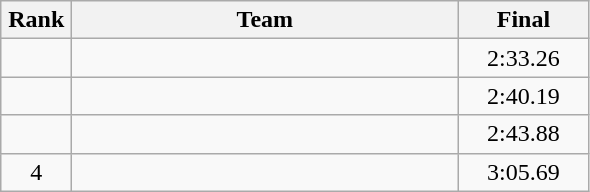<table class=wikitable style="text-align:center">
<tr>
<th width=40>Rank</th>
<th width=250>Team</th>
<th width=80>Final</th>
</tr>
<tr>
<td></td>
<td align=left></td>
<td>2:33.26</td>
</tr>
<tr>
<td></td>
<td align=left></td>
<td>2:40.19</td>
</tr>
<tr>
<td></td>
<td align=left></td>
<td>2:43.88</td>
</tr>
<tr>
<td>4</td>
<td align=left></td>
<td>3:05.69</td>
</tr>
</table>
